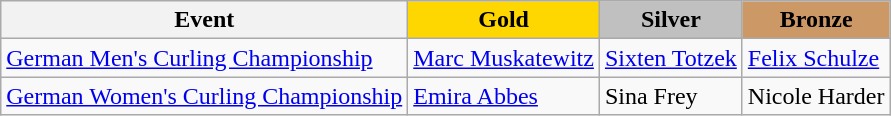<table class="wikitable">
<tr>
<th>Event</th>
<th style="background:gold">Gold</th>
<th style="background:silver">Silver</th>
<th style="background:#cc9966">Bronze</th>
</tr>
<tr>
<td><a href='#'>German Men's Curling Championship</a></td>
<td><a href='#'>Marc Muskatewitz</a></td>
<td><a href='#'>Sixten Totzek</a></td>
<td><a href='#'>Felix Schulze</a></td>
</tr>
<tr>
<td><a href='#'>German Women's Curling Championship</a></td>
<td><a href='#'>Emira Abbes</a></td>
<td>Sina Frey</td>
<td>Nicole Harder</td>
</tr>
</table>
